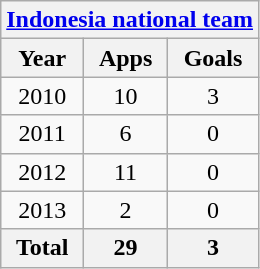<table class="wikitable" style="text-align:center">
<tr>
<th colspan=3><a href='#'>Indonesia national team</a></th>
</tr>
<tr>
<th>Year</th>
<th>Apps</th>
<th>Goals</th>
</tr>
<tr>
<td>2010</td>
<td>10</td>
<td>3</td>
</tr>
<tr>
<td>2011</td>
<td>6</td>
<td>0</td>
</tr>
<tr>
<td>2012</td>
<td>11</td>
<td>0</td>
</tr>
<tr>
<td>2013</td>
<td>2</td>
<td>0</td>
</tr>
<tr>
<th>Total</th>
<th>29</th>
<th>3</th>
</tr>
</table>
